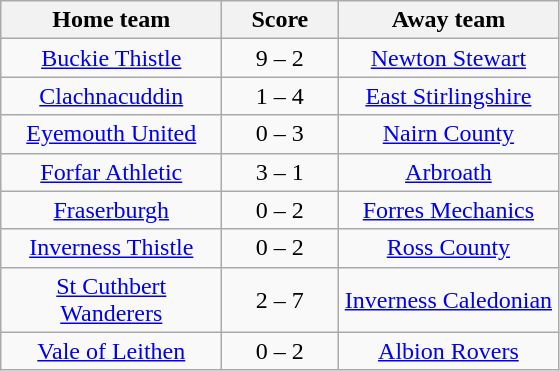<table class="wikitable" style="text-align: center">
<tr>
<th width=140>Home team</th>
<th width=70>Score</th>
<th width=140>Away team</th>
</tr>
<tr>
<td><a href='#'>Buckie Thistle</a></td>
<td>9 – 2</td>
<td><a href='#'>Newton Stewart</a></td>
</tr>
<tr>
<td><a href='#'>Clachnacuddin</a></td>
<td>1 – 4</td>
<td><a href='#'>East Stirlingshire</a></td>
</tr>
<tr>
<td><a href='#'>Eyemouth United</a></td>
<td>0 – 3</td>
<td><a href='#'>Nairn County</a></td>
</tr>
<tr>
<td><a href='#'>Forfar Athletic</a></td>
<td>3 – 1</td>
<td><a href='#'>Arbroath</a></td>
</tr>
<tr>
<td><a href='#'>Fraserburgh</a></td>
<td>0 – 2</td>
<td><a href='#'>Forres Mechanics</a></td>
</tr>
<tr>
<td><a href='#'>Inverness Thistle</a></td>
<td>0 – 2</td>
<td><a href='#'>Ross County</a></td>
</tr>
<tr>
<td><a href='#'>St Cuthbert Wanderers</a></td>
<td>2 – 7</td>
<td><a href='#'>Inverness Caledonian</a></td>
</tr>
<tr>
<td><a href='#'>Vale of Leithen</a></td>
<td>0 – 2</td>
<td><a href='#'>Albion Rovers</a></td>
</tr>
</table>
